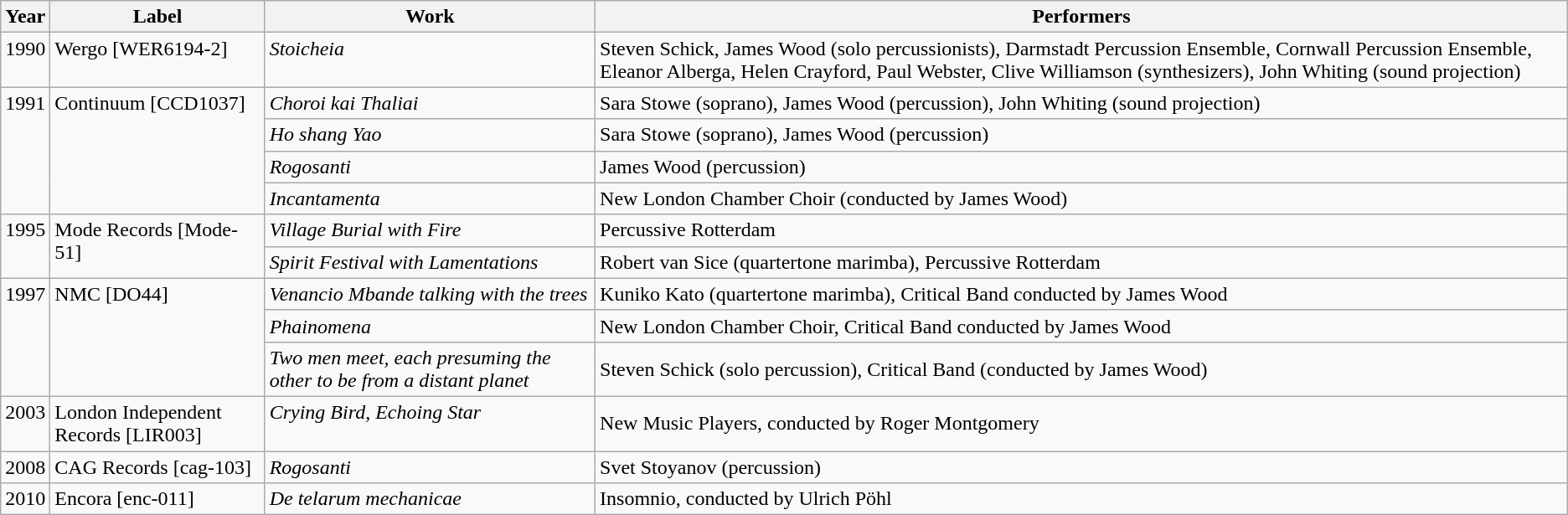<table class="wikitable">
<tr>
<th>Year</th>
<th>Label</th>
<th>Work</th>
<th>Performers</th>
</tr>
<tr>
<td valign="top">1990</td>
<td valign="top">Wergo [WER6194-2]</td>
<td valign="top"><em>Stoicheia</em></td>
<td>Steven Schick, James Wood (solo percussionists), Darmstadt Percussion Ensemble, Cornwall Percussion Ensemble, Eleanor Alberga, Helen Crayford, Paul Webster, Clive Williamson (synthesizers), John Whiting (sound projection)</td>
</tr>
<tr>
<td rowspan="4" valign="top">1991</td>
<td rowspan="4" valign="top">Continuum [CCD1037]</td>
<td valign="top"><em>Choroi kai Thaliai</em></td>
<td>Sara Stowe (soprano), James Wood (percussion), John Whiting (sound projection)</td>
</tr>
<tr>
<td valign="top"><em>Ho shang Yao</em>  </td>
<td>Sara Stowe (soprano), James Wood (percussion)</td>
</tr>
<tr>
<td valign="top"><em>Rogosanti</em>  </td>
<td>James Wood (percussion)</td>
</tr>
<tr>
<td valign="top"><em>Incantamenta</em>  </td>
<td>New London Chamber Choir (conducted by James Wood)</td>
</tr>
<tr>
<td rowspan="2" valign="top">1995</td>
<td rowspan="2" valign="top">Mode Records [Mode-51]</td>
<td valign="top"><em>Village Burial with Fire</em></td>
<td>Percussive Rotterdam</td>
</tr>
<tr>
<td valign="top"><em>Spirit Festival with Lamentations</em>  </td>
<td>Robert van Sice (quartertone marimba), Percussive Rotterdam</td>
</tr>
<tr>
<td rowspan="3" valign="top">1997</td>
<td rowspan="3" valign="top">NMC [DO44]</td>
<td valign="top"><em>Venancio Mbande talking with the trees</em></td>
<td>Kuniko Kato (quartertone marimba), Critical Band conducted by James Wood</td>
</tr>
<tr>
<td valign="top"><em>Phainomena</em>  </td>
<td>New London Chamber Choir, Critical Band conducted by James Wood</td>
</tr>
<tr>
<td valign="top"><em>Two men meet, each presuming the other to be from a distant planet</em>  </td>
<td>Steven Schick (solo percussion), Critical Band (conducted by James Wood)</td>
</tr>
<tr>
<td valign="top">2003</td>
<td valign="top">London Independent Records [LIR003]</td>
<td valign="top"><em>Crying Bird, Echoing Star</em></td>
<td>New Music Players, conducted by Roger Montgomery</td>
</tr>
<tr>
<td valign="top">2008</td>
<td valign="top">CAG Records [cag-103]</td>
<td valign="top"><em>Rogosanti</em></td>
<td>Svet Stoyanov (percussion)</td>
</tr>
<tr>
<td valign="top">2010</td>
<td valign="top">Encora [enc-011]</td>
<td valign="top"><em>De telarum mechanicae</em></td>
<td>Insomnio, conducted by Ulrich Pöhl</td>
</tr>
</table>
